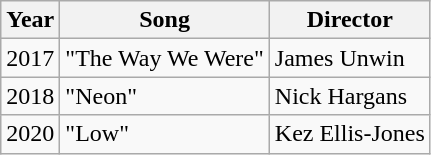<table class="wikitable">
<tr>
<th><strong>Year</strong></th>
<th>Song</th>
<th>Director</th>
</tr>
<tr>
<td>2017</td>
<td>"The Way We Were"</td>
<td>James Unwin</td>
</tr>
<tr>
<td>2018</td>
<td>"Neon"</td>
<td>Nick Hargans</td>
</tr>
<tr>
<td>2020</td>
<td>"Low"</td>
<td>Kez Ellis-Jones</td>
</tr>
</table>
